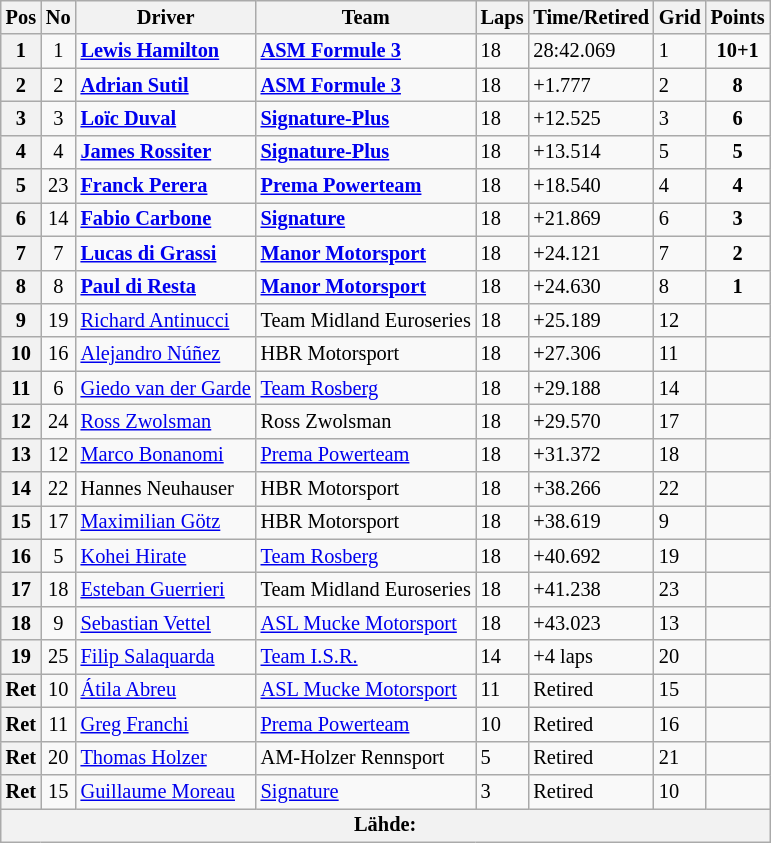<table class="wikitable" style="font-size:85%">
<tr>
<th>Pos</th>
<th>No</th>
<th>Driver</th>
<th>Team</th>
<th>Laps</th>
<th>Time/Retired</th>
<th>Grid</th>
<th>Points</th>
</tr>
<tr>
<th>1</th>
<td align=center>1</td>
<td><strong> <a href='#'>Lewis Hamilton</a></strong></td>
<td><strong><a href='#'>ASM Formule 3</a></strong></td>
<td>18</td>
<td>28:42.069</td>
<td>1</td>
<td align=center><strong>10+1</strong></td>
</tr>
<tr>
<th>2</th>
<td align=center>2</td>
<td><strong> <a href='#'>Adrian Sutil</a></strong></td>
<td><strong><a href='#'>ASM Formule 3</a></strong></td>
<td>18</td>
<td>+1.777</td>
<td>2</td>
<td align=center><strong>8</strong></td>
</tr>
<tr>
<th>3</th>
<td align=center>3</td>
<td><strong> <a href='#'>Loïc Duval</a></strong></td>
<td><strong><a href='#'>Signature-Plus</a></strong></td>
<td>18</td>
<td>+12.525</td>
<td>3</td>
<td align=center><strong>6</strong></td>
</tr>
<tr>
<th>4</th>
<td align=center>4</td>
<td><strong> <a href='#'>James Rossiter</a></strong></td>
<td><strong><a href='#'>Signature-Plus</a></strong></td>
<td>18</td>
<td>+13.514</td>
<td>5</td>
<td align=center><strong>5</strong></td>
</tr>
<tr>
<th>5</th>
<td align=center>23</td>
<td><strong> <a href='#'>Franck Perera</a></strong></td>
<td><strong><a href='#'>Prema Powerteam</a></strong></td>
<td>18</td>
<td>+18.540</td>
<td>4</td>
<td align=center><strong>4</strong></td>
</tr>
<tr>
<th>6</th>
<td align=center>14</td>
<td><strong> <a href='#'>Fabio Carbone</a></strong></td>
<td><strong><a href='#'>Signature</a></strong></td>
<td>18</td>
<td>+21.869</td>
<td>6</td>
<td align=center><strong>3</strong></td>
</tr>
<tr>
<th>7</th>
<td align=center>7</td>
<td><strong> <a href='#'>Lucas di Grassi</a></strong></td>
<td><strong><a href='#'>Manor Motorsport</a></strong></td>
<td>18</td>
<td>+24.121</td>
<td>7</td>
<td align=center><strong>2</strong></td>
</tr>
<tr>
<th>8</th>
<td align=center>8</td>
<td><strong> <a href='#'>Paul di Resta</a></strong></td>
<td><strong><a href='#'>Manor Motorsport</a></strong></td>
<td>18</td>
<td>+24.630</td>
<td>8</td>
<td align=center><strong>1</strong></td>
</tr>
<tr>
<th>9</th>
<td align=center>19</td>
<td> <a href='#'>Richard Antinucci</a></td>
<td>Team Midland Euroseries</td>
<td>18</td>
<td>+25.189</td>
<td>12</td>
<td></td>
</tr>
<tr>
<th>10</th>
<td align=center>16</td>
<td> <a href='#'>Alejandro Núñez</a></td>
<td>HBR Motorsport</td>
<td>18</td>
<td>+27.306</td>
<td>11</td>
<td></td>
</tr>
<tr>
<th>11</th>
<td align=center>6</td>
<td> <a href='#'>Giedo van der Garde</a></td>
<td><a href='#'>Team Rosberg</a></td>
<td>18</td>
<td>+29.188</td>
<td>14</td>
<td></td>
</tr>
<tr>
<th>12</th>
<td align=center>24</td>
<td> <a href='#'>Ross Zwolsman</a></td>
<td>Ross Zwolsman</td>
<td>18</td>
<td>+29.570</td>
<td>17</td>
<td></td>
</tr>
<tr>
<th>13</th>
<td align=center>12</td>
<td> <a href='#'>Marco Bonanomi</a></td>
<td><a href='#'>Prema Powerteam</a></td>
<td>18</td>
<td>+31.372</td>
<td>18</td>
<td></td>
</tr>
<tr>
<th>14</th>
<td align=center>22</td>
<td> Hannes Neuhauser</td>
<td>HBR Motorsport</td>
<td>18</td>
<td>+38.266</td>
<td>22</td>
<td></td>
</tr>
<tr>
<th>15</th>
<td align=center>17</td>
<td> <a href='#'>Maximilian Götz</a></td>
<td>HBR Motorsport</td>
<td>18</td>
<td>+38.619</td>
<td>9</td>
<td></td>
</tr>
<tr>
<th>16</th>
<td align=center>5</td>
<td> <a href='#'>Kohei Hirate</a></td>
<td><a href='#'>Team Rosberg</a></td>
<td>18</td>
<td>+40.692</td>
<td>19</td>
<td></td>
</tr>
<tr>
<th>17</th>
<td align=center>18</td>
<td> <a href='#'>Esteban Guerrieri</a></td>
<td>Team Midland Euroseries</td>
<td>18</td>
<td>+41.238</td>
<td>23</td>
<td></td>
</tr>
<tr>
<th>18</th>
<td align=center>9</td>
<td> <a href='#'>Sebastian Vettel</a></td>
<td><a href='#'>ASL Mucke Motorsport</a></td>
<td>18</td>
<td>+43.023</td>
<td>13</td>
<td></td>
</tr>
<tr>
<th>19</th>
<td align=center>25</td>
<td> <a href='#'>Filip Salaquarda</a></td>
<td><a href='#'>Team I.S.R.</a></td>
<td>14</td>
<td>+4 laps</td>
<td>20</td>
<td></td>
</tr>
<tr>
<th>Ret</th>
<td align=center>10</td>
<td> <a href='#'>Átila Abreu</a></td>
<td><a href='#'>ASL Mucke Motorsport</a></td>
<td>11</td>
<td>Retired</td>
<td>15</td>
<td></td>
</tr>
<tr>
<th>Ret</th>
<td align=center>11</td>
<td> <a href='#'>Greg Franchi</a></td>
<td><a href='#'>Prema Powerteam</a></td>
<td>10</td>
<td>Retired</td>
<td>16</td>
<td></td>
</tr>
<tr>
<th>Ret</th>
<td align=center>20</td>
<td> <a href='#'>Thomas Holzer</a></td>
<td>AM-Holzer Rennsport</td>
<td>5</td>
<td>Retired</td>
<td>21</td>
<td></td>
</tr>
<tr>
<th>Ret</th>
<td align=center>15</td>
<td> <a href='#'>Guillaume Moreau</a></td>
<td><a href='#'>Signature</a></td>
<td>3</td>
<td>Retired</td>
<td>10</td>
<td></td>
</tr>
<tr>
<th colspan="8">Lähde:</th>
</tr>
</table>
